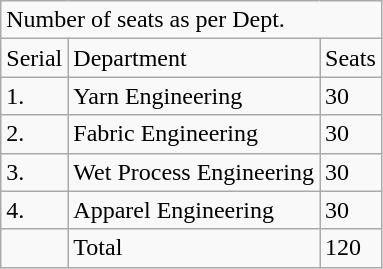<table class="wikitable">
<tr>
<td colspan="3">Number of seats as per Dept.</td>
</tr>
<tr>
<td>Serial</td>
<td>Department</td>
<td>Seats</td>
</tr>
<tr>
<td>1.</td>
<td>Yarn  Engineering</td>
<td>30</td>
</tr>
<tr>
<td>2.</td>
<td>Fabric  Engineering</td>
<td>30</td>
</tr>
<tr>
<td>3.</td>
<td>Wet  Process Engineering</td>
<td>30</td>
</tr>
<tr>
<td>4.</td>
<td>Apparel  Engineering</td>
<td>30</td>
</tr>
<tr>
<td></td>
<td>Total</td>
<td>120</td>
</tr>
</table>
